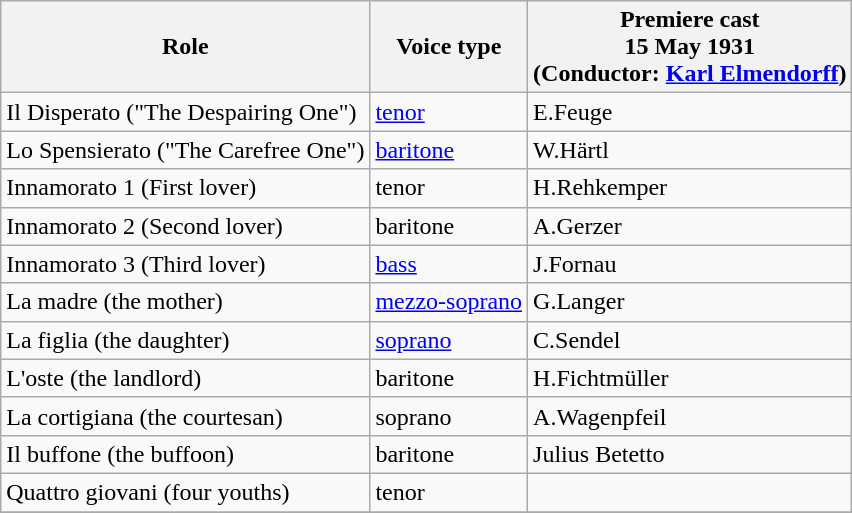<table class="wikitable">
<tr>
<th>Role</th>
<th>Voice type</th>
<th>Premiere cast<br>15 May 1931<br>(Conductor: <a href='#'>Karl Elmendorff</a>)</th>
</tr>
<tr>
<td>Il Disperato ("The Despairing One")</td>
<td><a href='#'>tenor</a></td>
<td>E.Feuge</td>
</tr>
<tr>
<td>Lo Spensierato ("The Carefree One")</td>
<td><a href='#'>baritone</a></td>
<td>W.Härtl</td>
</tr>
<tr>
<td>Innamorato 1 (First lover)</td>
<td>tenor</td>
<td>H.Rehkemper</td>
</tr>
<tr>
<td>Innamorato 2 (Second lover)</td>
<td>baritone</td>
<td>A.Gerzer</td>
</tr>
<tr>
<td>Innamorato 3 (Third lover)</td>
<td><a href='#'>bass</a></td>
<td>J.Fornau</td>
</tr>
<tr>
<td>La madre (the mother)</td>
<td><a href='#'>mezzo-soprano</a></td>
<td>G.Langer</td>
</tr>
<tr>
<td>La figlia (the daughter)</td>
<td><a href='#'>soprano</a></td>
<td>C.Sendel</td>
</tr>
<tr>
<td>L'oste (the landlord)</td>
<td>baritone</td>
<td>H.Fichtmüller</td>
</tr>
<tr>
<td>La cortigiana (the courtesan)</td>
<td>soprano</td>
<td>A.Wagenpfeil</td>
</tr>
<tr>
<td>Il buffone (the buffoon)</td>
<td>baritone</td>
<td>Julius Betetto</td>
</tr>
<tr>
<td>Quattro giovani (four youths)</td>
<td>tenor</td>
<td></td>
</tr>
<tr>
</tr>
</table>
